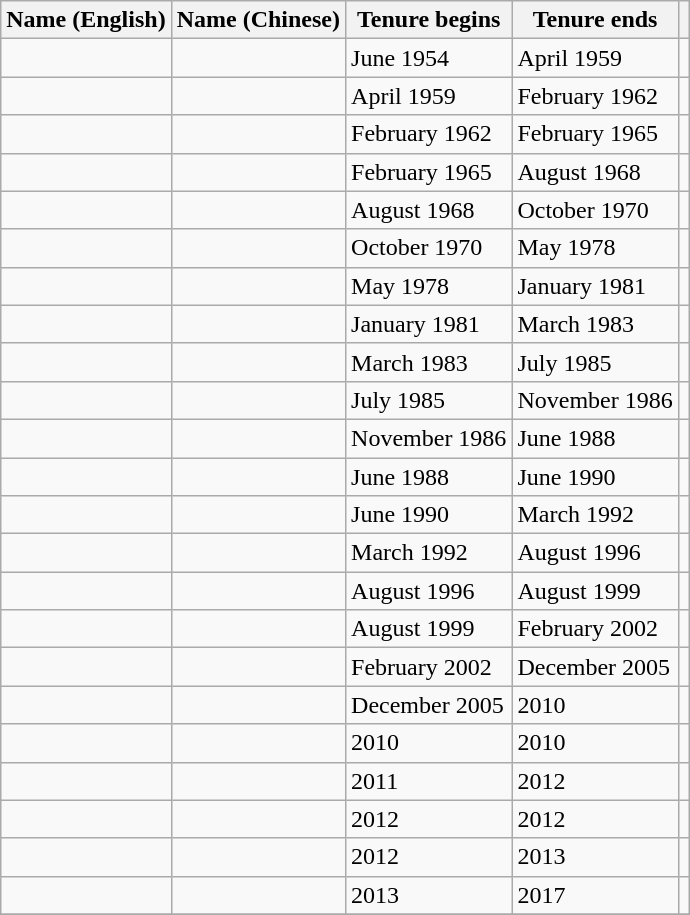<table class="wikitable">
<tr>
<th>Name (English)</th>
<th>Name (Chinese)</th>
<th>Tenure begins</th>
<th>Tenure ends</th>
<th></th>
</tr>
<tr>
<td></td>
<td></td>
<td>June 1954</td>
<td>April 1959</td>
<td></td>
</tr>
<tr>
<td></td>
<td></td>
<td>April 1959</td>
<td>February 1962</td>
<td></td>
</tr>
<tr>
<td></td>
<td></td>
<td>February 1962</td>
<td>February 1965</td>
<td></td>
</tr>
<tr>
<td></td>
<td></td>
<td>February 1965</td>
<td>August 1968</td>
<td></td>
</tr>
<tr>
<td></td>
<td></td>
<td>August 1968</td>
<td>October 1970</td>
<td></td>
</tr>
<tr>
<td></td>
<td></td>
<td>October 1970</td>
<td>May 1978</td>
<td></td>
</tr>
<tr>
<td></td>
<td></td>
<td>May 1978</td>
<td>January 1981</td>
<td></td>
</tr>
<tr>
<td></td>
<td></td>
<td>January 1981</td>
<td>March 1983</td>
<td></td>
</tr>
<tr>
<td></td>
<td></td>
<td>March 1983</td>
<td>July 1985</td>
<td></td>
</tr>
<tr>
<td></td>
<td></td>
<td>July 1985</td>
<td>November 1986</td>
<td></td>
</tr>
<tr>
<td></td>
<td></td>
<td>November 1986</td>
<td>June 1988</td>
<td></td>
</tr>
<tr>
<td></td>
<td></td>
<td>June 1988</td>
<td>June 1990</td>
<td></td>
</tr>
<tr>
<td></td>
<td></td>
<td>June 1990</td>
<td>March 1992</td>
<td></td>
</tr>
<tr>
<td></td>
<td></td>
<td>March 1992</td>
<td>August 1996</td>
<td></td>
</tr>
<tr>
<td></td>
<td></td>
<td>August 1996</td>
<td>August 1999</td>
<td></td>
</tr>
<tr>
<td></td>
<td></td>
<td>August 1999</td>
<td>February 2002</td>
<td></td>
</tr>
<tr>
<td></td>
<td></td>
<td>February 2002</td>
<td>December 2005</td>
<td></td>
</tr>
<tr>
<td></td>
<td></td>
<td>December 2005</td>
<td>2010</td>
<td></td>
</tr>
<tr>
<td></td>
<td></td>
<td>2010</td>
<td>2010</td>
<td></td>
</tr>
<tr>
<td></td>
<td></td>
<td>2011</td>
<td>2012</td>
<td></td>
</tr>
<tr>
<td></td>
<td></td>
<td>2012</td>
<td>2012</td>
<td></td>
</tr>
<tr>
<td></td>
<td></td>
<td>2012</td>
<td>2013</td>
<td></td>
</tr>
<tr>
<td></td>
<td></td>
<td>2013</td>
<td>2017</td>
<td></td>
</tr>
<tr>
</tr>
</table>
